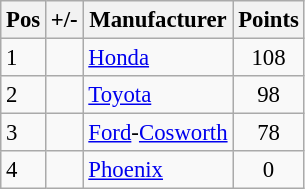<table class="wikitable" style="font-size: 95%;">
<tr>
<th>Pos</th>
<th>+/-</th>
<th>Manufacturer</th>
<th>Points</th>
</tr>
<tr>
<td>1</td>
<td align="left"></td>
<td> <a href='#'>Honda</a></td>
<td align="center">108</td>
</tr>
<tr>
<td>2</td>
<td align="left"></td>
<td> <a href='#'>Toyota</a></td>
<td align="center">98</td>
</tr>
<tr>
<td>3</td>
<td align="left"></td>
<td> <a href='#'>Ford</a>-<a href='#'>Cosworth</a></td>
<td align="center">78</td>
</tr>
<tr>
<td>4</td>
<td align="left"></td>
<td> <a href='#'>Phoenix</a></td>
<td align="center">0</td>
</tr>
</table>
